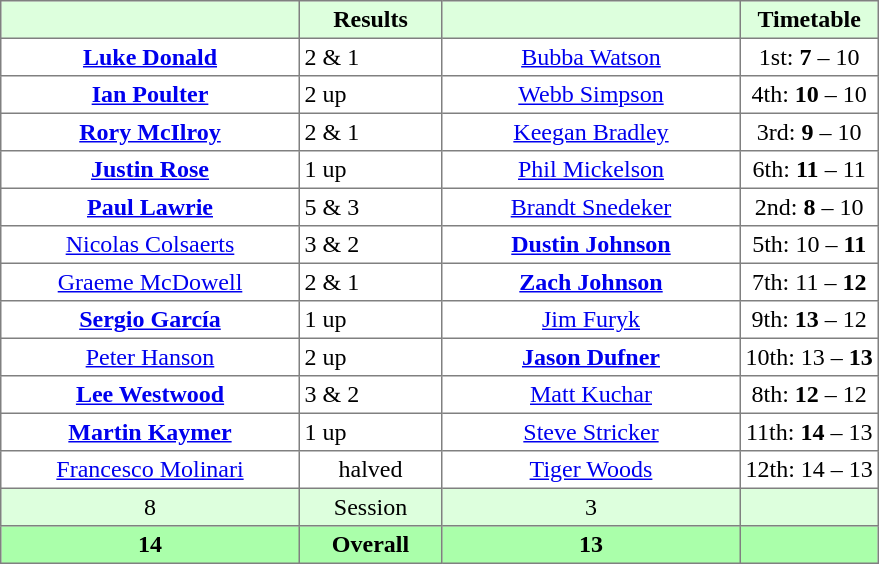<table border="1" cellpadding="3" style="border-collapse: collapse; text-align:center;">
<tr style="background:#dfd;">
<th style="width:12em;"></th>
<th style="width:5.5em;">Results</th>
<th style="width:12em;"></th>
<th>Timetable</th>
</tr>
<tr>
<td><strong><a href='#'>Luke Donald</a></strong></td>
<td align=left> 2 & 1</td>
<td><a href='#'>Bubba Watson</a></td>
<td>1st: <strong>7</strong> – 10</td>
</tr>
<tr>
<td><strong><a href='#'>Ian Poulter</a></strong></td>
<td align=left> 2 up</td>
<td><a href='#'>Webb Simpson</a></td>
<td>4th: <strong>10</strong> – 10</td>
</tr>
<tr>
<td><strong><a href='#'>Rory McIlroy</a></strong></td>
<td align=left> 2 & 1</td>
<td><a href='#'>Keegan Bradley</a></td>
<td>3rd: <strong>9</strong> – 10</td>
</tr>
<tr>
<td><strong><a href='#'>Justin Rose</a></strong></td>
<td align=left> 1 up</td>
<td><a href='#'>Phil Mickelson</a></td>
<td>6th: <strong>11</strong> – 11</td>
</tr>
<tr>
<td><strong><a href='#'>Paul Lawrie</a></strong></td>
<td align=left> 5 & 3</td>
<td><a href='#'>Brandt Snedeker</a></td>
<td>2nd: <strong>8</strong> – 10</td>
</tr>
<tr>
<td><a href='#'>Nicolas Colsaerts</a></td>
<td align=left> 3 & 2</td>
<td><strong><a href='#'>Dustin Johnson</a></strong></td>
<td>5th: 10 – <strong>11</strong></td>
</tr>
<tr>
<td><a href='#'>Graeme McDowell</a></td>
<td align=left> 2 & 1</td>
<td><strong><a href='#'>Zach Johnson</a></strong></td>
<td>7th: 11 – <strong>12</strong></td>
</tr>
<tr>
<td><strong><a href='#'>Sergio García</a></strong></td>
<td align=left> 1 up</td>
<td><a href='#'>Jim Furyk</a></td>
<td>9th: <strong>13</strong> – 12</td>
</tr>
<tr>
<td><a href='#'>Peter Hanson</a></td>
<td align=left> 2 up</td>
<td><strong><a href='#'>Jason Dufner</a></strong></td>
<td>10th: 13 – <strong>13</strong></td>
</tr>
<tr>
<td><strong><a href='#'>Lee Westwood</a></strong></td>
<td align=left> 3 & 2</td>
<td><a href='#'>Matt Kuchar</a></td>
<td>8th: <strong>12</strong> – 12</td>
</tr>
<tr>
<td><strong><a href='#'>Martin Kaymer</a></strong></td>
<td align=left> 1 up</td>
<td><a href='#'>Steve Stricker</a></td>
<td>11th: <strong>14</strong> – 13</td>
</tr>
<tr>
<td><a href='#'>Francesco Molinari</a></td>
<td>halved</td>
<td><a href='#'>Tiger Woods</a></td>
<td>12th: 14 – 13</td>
</tr>
<tr style="background:#dfd;">
<td>8</td>
<td>Session</td>
<td>3</td>
<td></td>
</tr>
<tr style="background:#afa;">
<th>14</th>
<th>Overall</th>
<th>13</th>
<th></th>
</tr>
</table>
